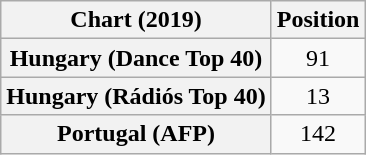<table class="wikitable sortable plainrowheaders" style="text-align:center;">
<tr>
<th>Chart (2019)</th>
<th>Position</th>
</tr>
<tr>
<th scope="row">Hungary (Dance Top 40)</th>
<td>91</td>
</tr>
<tr>
<th scope="row">Hungary (Rádiós Top 40)</th>
<td>13</td>
</tr>
<tr>
<th scope="row">Portugal (AFP)</th>
<td>142</td>
</tr>
</table>
